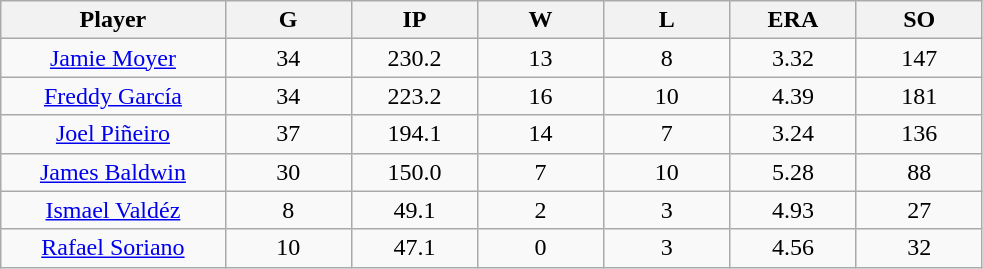<table class="wikitable sortable">
<tr>
<th bgcolor="#DDDDFF" width="16%">Player</th>
<th bgcolor="#DDDDFF" width="9%">G</th>
<th bgcolor="#DDDDFF" width="9%">IP</th>
<th bgcolor="#DDDDFF" width="9%">W</th>
<th bgcolor="#DDDDFF" width="9%">L</th>
<th bgcolor="#DDDDFF" width="9%">ERA</th>
<th bgcolor="#DDDDFF" width="9%">SO</th>
</tr>
<tr align="center">
<td><a href='#'>Jamie Moyer</a></td>
<td>34</td>
<td>230.2</td>
<td>13</td>
<td>8</td>
<td>3.32</td>
<td>147</td>
</tr>
<tr align="center">
<td><a href='#'>Freddy García</a></td>
<td>34</td>
<td>223.2</td>
<td>16</td>
<td>10</td>
<td>4.39</td>
<td>181</td>
</tr>
<tr align="center">
<td><a href='#'>Joel Piñeiro</a></td>
<td>37</td>
<td>194.1</td>
<td>14</td>
<td>7</td>
<td>3.24</td>
<td>136</td>
</tr>
<tr align="center">
<td><a href='#'>James Baldwin</a></td>
<td>30</td>
<td>150.0</td>
<td>7</td>
<td>10</td>
<td>5.28</td>
<td>88</td>
</tr>
<tr align="center">
<td><a href='#'>Ismael Valdéz</a></td>
<td>8</td>
<td>49.1</td>
<td>2</td>
<td>3</td>
<td>4.93</td>
<td>27</td>
</tr>
<tr align="center">
<td><a href='#'>Rafael Soriano</a></td>
<td>10</td>
<td>47.1</td>
<td>0</td>
<td>3</td>
<td>4.56</td>
<td>32</td>
</tr>
</table>
